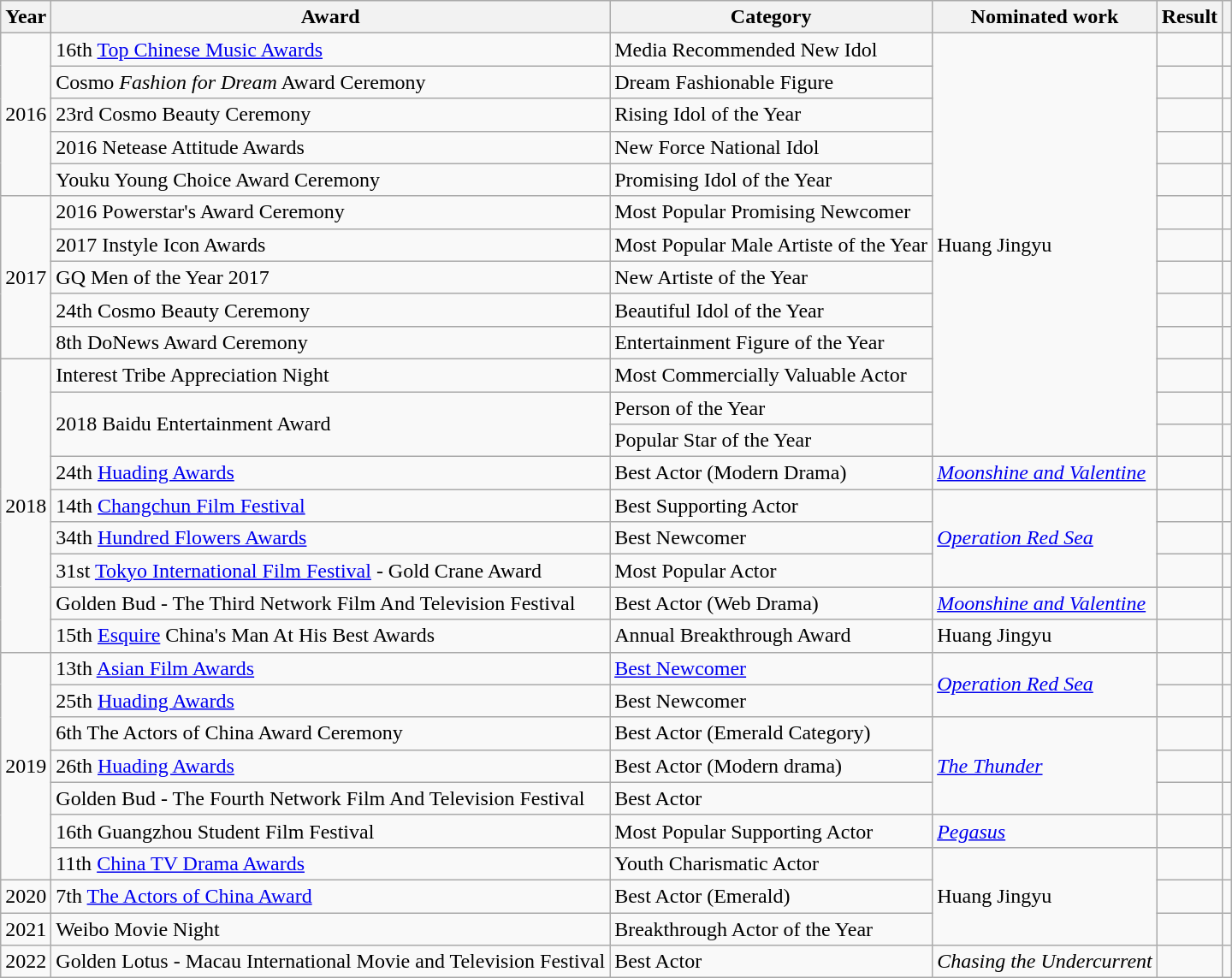<table class="wikitable sortable">
<tr>
<th>Year</th>
<th>Award</th>
<th>Category</th>
<th>Nominated work</th>
<th>Result</th>
<th class="unsortable"></th>
</tr>
<tr>
<td rowspan=5>2016</td>
<td>16th <a href='#'>Top Chinese Music Awards</a></td>
<td>Media Recommended New Idol</td>
<td rowspan="13">Huang Jingyu</td>
<td></td>
<td></td>
</tr>
<tr>
<td>Cosmo <em>Fashion for Dream</em> Award Ceremony</td>
<td>Dream Fashionable Figure</td>
<td></td>
<td></td>
</tr>
<tr>
<td>23rd Cosmo Beauty Ceremony</td>
<td>Rising Idol of the Year</td>
<td></td>
<td></td>
</tr>
<tr>
<td>2016 Netease Attitude Awards</td>
<td>New Force National Idol</td>
<td></td>
<td></td>
</tr>
<tr>
<td>Youku Young Choice Award Ceremony</td>
<td>Promising Idol of the Year</td>
<td></td>
<td></td>
</tr>
<tr>
<td rowspan=5>2017</td>
<td>2016 Powerstar's Award Ceremony</td>
<td>Most Popular Promising Newcomer</td>
<td></td>
<td></td>
</tr>
<tr>
<td>2017 Instyle Icon Awards</td>
<td>Most Popular Male Artiste of the Year</td>
<td></td>
<td></td>
</tr>
<tr>
<td>GQ Men of the Year 2017</td>
<td>New Artiste of the Year</td>
<td></td>
<td></td>
</tr>
<tr>
<td>24th Cosmo Beauty Ceremony</td>
<td>Beautiful Idol of the Year</td>
<td></td>
<td></td>
</tr>
<tr>
<td>8th DoNews Award Ceremony</td>
<td>Entertainment Figure of the Year</td>
<td></td>
<td></td>
</tr>
<tr>
<td rowspan=9>2018</td>
<td>Interest Tribe Appreciation Night</td>
<td>Most Commercially Valuable Actor</td>
<td></td>
<td></td>
</tr>
<tr>
<td rowspan=2>2018 Baidu Entertainment Award</td>
<td>Person of the Year</td>
<td></td>
<td></td>
</tr>
<tr>
<td>Popular Star of the Year</td>
<td></td>
<td></td>
</tr>
<tr>
<td>24th <a href='#'>Huading Awards</a></td>
<td>Best Actor (Modern Drama)</td>
<td><em><a href='#'>Moonshine and Valentine</a></em></td>
<td></td>
<td></td>
</tr>
<tr>
<td>14th <a href='#'>Changchun Film Festival</a></td>
<td>Best Supporting Actor</td>
<td rowspan=3><em><a href='#'>Operation Red Sea</a></em></td>
<td></td>
<td></td>
</tr>
<tr>
<td>34th <a href='#'>Hundred Flowers Awards</a></td>
<td>Best Newcomer</td>
<td></td>
<td></td>
</tr>
<tr>
<td>31st <a href='#'>Tokyo International Film Festival</a> - Gold Crane Award</td>
<td>Most Popular Actor</td>
<td></td>
<td></td>
</tr>
<tr>
<td>Golden Bud - The Third Network Film And Television Festival</td>
<td>Best Actor (Web Drama)</td>
<td><em><a href='#'>Moonshine and Valentine</a></em></td>
<td></td>
<td></td>
</tr>
<tr>
<td>15th <a href='#'>Esquire</a> China's Man At His Best Awards</td>
<td>Annual Breakthrough Award</td>
<td>Huang Jingyu</td>
<td></td>
<td></td>
</tr>
<tr>
<td rowspan=7>2019</td>
<td>13th <a href='#'>Asian Film Awards</a></td>
<td><a href='#'>Best Newcomer</a></td>
<td rowspan=2><em><a href='#'>Operation Red Sea</a></em></td>
<td></td>
<td></td>
</tr>
<tr>
<td>25th <a href='#'>Huading Awards</a></td>
<td>Best Newcomer</td>
<td></td>
<td></td>
</tr>
<tr>
<td>6th The Actors of China Award Ceremony</td>
<td>Best Actor (Emerald Category)</td>
<td rowspan=3><em><a href='#'>The Thunder</a></em></td>
<td></td>
<td></td>
</tr>
<tr>
<td>26th <a href='#'>Huading Awards</a></td>
<td>Best Actor (Modern drama)</td>
<td></td>
<td></td>
</tr>
<tr>
<td>Golden Bud - The Fourth Network Film And Television Festival</td>
<td>Best Actor</td>
<td></td>
<td></td>
</tr>
<tr>
<td>16th Guangzhou Student Film Festival</td>
<td>Most Popular Supporting Actor</td>
<td><em><a href='#'>Pegasus</a></em></td>
<td></td>
<td></td>
</tr>
<tr>
<td>11th <a href='#'>China TV Drama Awards</a></td>
<td>Youth Charismatic Actor</td>
<td rowspan="3">Huang Jingyu</td>
<td></td>
<td></td>
</tr>
<tr>
<td>2020</td>
<td>7th <a href='#'>The Actors of China Award</a></td>
<td>Best Actor (Emerald)</td>
<td></td>
<td></td>
</tr>
<tr>
<td>2021</td>
<td>Weibo Movie Night</td>
<td>Breakthrough Actor of the Year</td>
<td></td>
<td></td>
</tr>
<tr>
<td>2022</td>
<td>Golden Lotus - Macau International Movie and Television Festival</td>
<td>Best Actor</td>
<td><em>Chasing the Undercurrent</em></td>
<td></td>
<td></td>
</tr>
</table>
